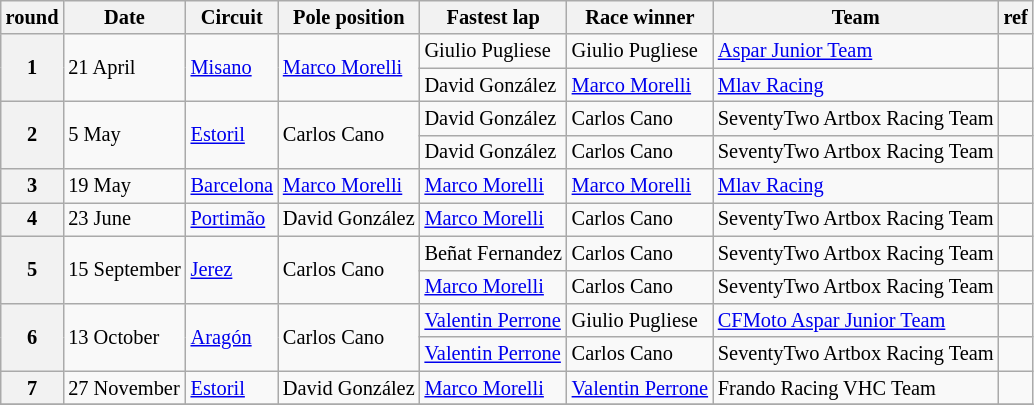<table class="wikitable" style="font-size:85%;">
<tr>
<th>round</th>
<th>Date</th>
<th>Circuit</th>
<th>Pole position</th>
<th>Fastest lap</th>
<th>Race winner</th>
<th>Team</th>
<th>ref</th>
</tr>
<tr>
<th rowspan="2">1</th>
<td rowspan="2">21 April</td>
<td rowspan="2"><a href='#'>Misano</a></td>
<td rowspan="2"> <a href='#'>Marco Morelli</a></td>
<td> Giulio Pugliese</td>
<td> Giulio Pugliese</td>
<td><a href='#'>Aspar Junior Team</a></td>
<td></td>
</tr>
<tr>
<td> David González</td>
<td> <a href='#'>Marco Morelli</a></td>
<td><a href='#'>Mlav Racing</a></td>
<td></td>
</tr>
<tr>
<th rowspan="2">2</th>
<td rowspan="2">5 May</td>
<td rowspan="2"><a href='#'>Estoril</a></td>
<td rowspan="2"> Carlos Cano</td>
<td> David González</td>
<td> Carlos Cano</td>
<td>SeventyTwo Artbox Racing Team</td>
<td></td>
</tr>
<tr>
<td> David González</td>
<td> Carlos Cano</td>
<td>SeventyTwo Artbox Racing Team</td>
<td></td>
</tr>
<tr>
<th>3</th>
<td>19 May</td>
<td><a href='#'>Barcelona</a></td>
<td> <a href='#'>Marco Morelli</a></td>
<td> <a href='#'>Marco Morelli</a></td>
<td> <a href='#'>Marco Morelli</a></td>
<td><a href='#'>Mlav Racing</a></td>
<td></td>
</tr>
<tr>
<th>4</th>
<td>23 June</td>
<td><a href='#'>Portimão</a></td>
<td> David González</td>
<td> <a href='#'>Marco Morelli</a></td>
<td> Carlos Cano</td>
<td>SeventyTwo Artbox Racing Team</td>
<td></td>
</tr>
<tr>
<th rowspan="2">5</th>
<td rowspan="2">15 September</td>
<td rowspan="2"><a href='#'>Jerez</a></td>
<td rowspan="2"> Carlos Cano</td>
<td> Beñat Fernandez</td>
<td> Carlos Cano</td>
<td>SeventyTwo Artbox Racing Team</td>
<td></td>
</tr>
<tr>
<td> <a href='#'>Marco Morelli</a></td>
<td> Carlos Cano</td>
<td>SeventyTwo Artbox Racing Team</td>
<td></td>
</tr>
<tr>
<th rowspan="2">6</th>
<td rowspan="2">13 October</td>
<td rowspan="2"><a href='#'>Aragón</a></td>
<td rowspan="2"> Carlos Cano</td>
<td> <a href='#'>Valentin Perrone</a></td>
<td> Giulio Pugliese</td>
<td><a href='#'>CFMoto Aspar Junior Team</a></td>
<td></td>
</tr>
<tr>
<td> <a href='#'>Valentin Perrone</a></td>
<td> Carlos Cano</td>
<td>SeventyTwo Artbox Racing Team</td>
<td></td>
</tr>
<tr>
<th>7</th>
<td>27 November</td>
<td><a href='#'>Estoril</a></td>
<td> David González</td>
<td> <a href='#'>Marco Morelli</a></td>
<td> <a href='#'>Valentin Perrone</a></td>
<td>Frando Racing VHC Team</td>
<td></td>
</tr>
<tr>
</tr>
</table>
